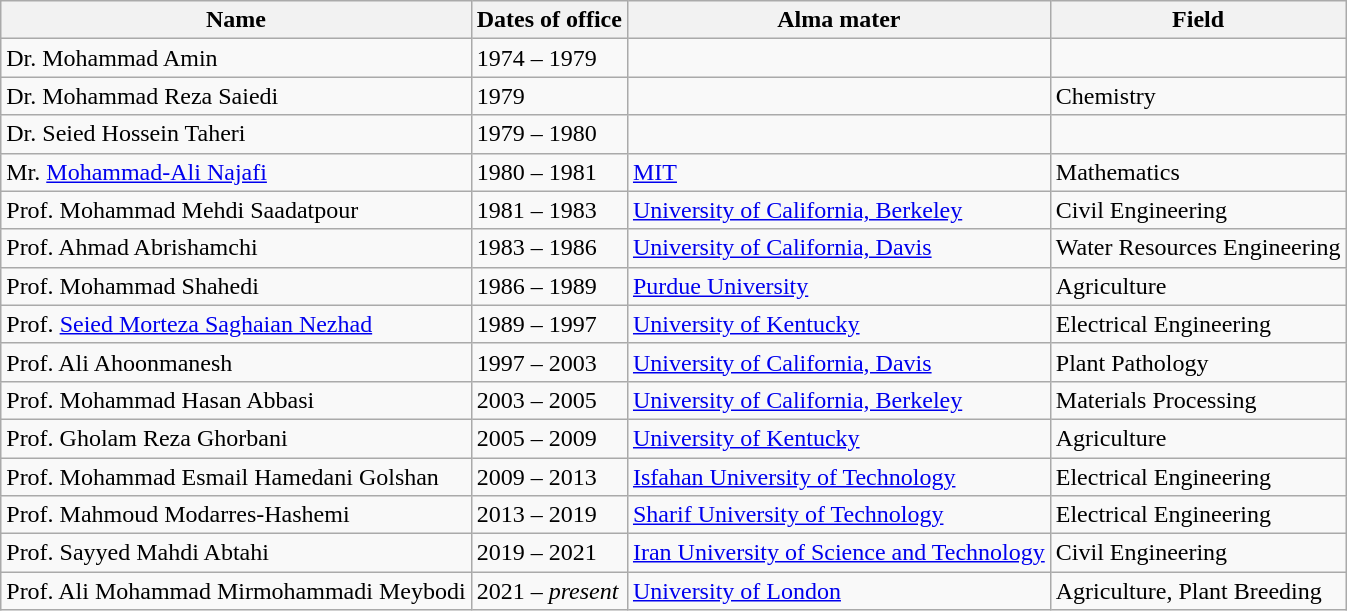<table class="wikitable">
<tr>
<th>Name</th>
<th>Dates of office</th>
<th>Alma mater</th>
<th>Field</th>
</tr>
<tr>
<td>Dr. Mohammad Amin</td>
<td>1974 – 1979</td>
<td></td>
<td></td>
</tr>
<tr>
<td>Dr. Mohammad Reza Saiedi</td>
<td>1979</td>
<td></td>
<td>Chemistry</td>
</tr>
<tr>
<td>Dr. Seied Hossein Taheri</td>
<td>1979 – 1980</td>
<td></td>
<td></td>
</tr>
<tr>
<td>Mr. <a href='#'>Mohammad-Ali Najafi</a></td>
<td>1980 – 1981</td>
<td> <a href='#'>MIT</a></td>
<td>Mathematics</td>
</tr>
<tr>
<td>Prof. Mohammad Mehdi Saadatpour</td>
<td>1981 – 1983</td>
<td> <a href='#'>University of California, Berkeley</a></td>
<td>Civil Engineering</td>
</tr>
<tr>
<td>Prof. Ahmad Abrishamchi</td>
<td>1983 – 1986</td>
<td> <a href='#'>University of California, Davis</a></td>
<td>Water Resources Engineering</td>
</tr>
<tr>
<td>Prof. Mohammad Shahedi</td>
<td>1986 – 1989</td>
<td> <a href='#'>Purdue University</a></td>
<td>Agriculture</td>
</tr>
<tr>
<td>Prof. <a href='#'>Seied Morteza Saghaian Nezhad</a></td>
<td>1989 – 1997</td>
<td> <a href='#'>University of Kentucky</a></td>
<td>Electrical Engineering</td>
</tr>
<tr>
<td>Prof. Ali Ahoonmanesh</td>
<td>1997 – 2003</td>
<td> <a href='#'>University of California, Davis</a></td>
<td>Plant Pathology</td>
</tr>
<tr>
<td>Prof. Mohammad Hasan Abbasi</td>
<td>2003 – 2005</td>
<td> <a href='#'>University of California, Berkeley</a></td>
<td>Materials Processing</td>
</tr>
<tr>
<td>Prof. Gholam Reza Ghorbani</td>
<td>2005 – 2009</td>
<td> <a href='#'>University of Kentucky</a></td>
<td>Agriculture</td>
</tr>
<tr>
<td>Prof. Mohammad Esmail Hamedani Golshan</td>
<td>2009 – 2013</td>
<td> <a href='#'>Isfahan University of Technology</a></td>
<td>Electrical Engineering</td>
</tr>
<tr>
<td>Prof. Mahmoud Modarres-Hashemi </td>
<td>2013 – 2019</td>
<td> <a href='#'>Sharif University of Technology</a></td>
<td>Electrical Engineering</td>
</tr>
<tr>
<td>Prof. Sayyed Mahdi Abtahi<strong> </strong></td>
<td>2019 – 2021</td>
<td><a href='#'>Iran University of Science and Technology</a></td>
<td>Civil Engineering</td>
</tr>
<tr>
<td>Prof. Ali Mohammad Mirmohammadi Meybodi</td>
<td>2021 – <em>present</em></td>
<td><a href='#'>University of London</a></td>
<td>Agriculture, Plant Breeding</td>
</tr>
</table>
